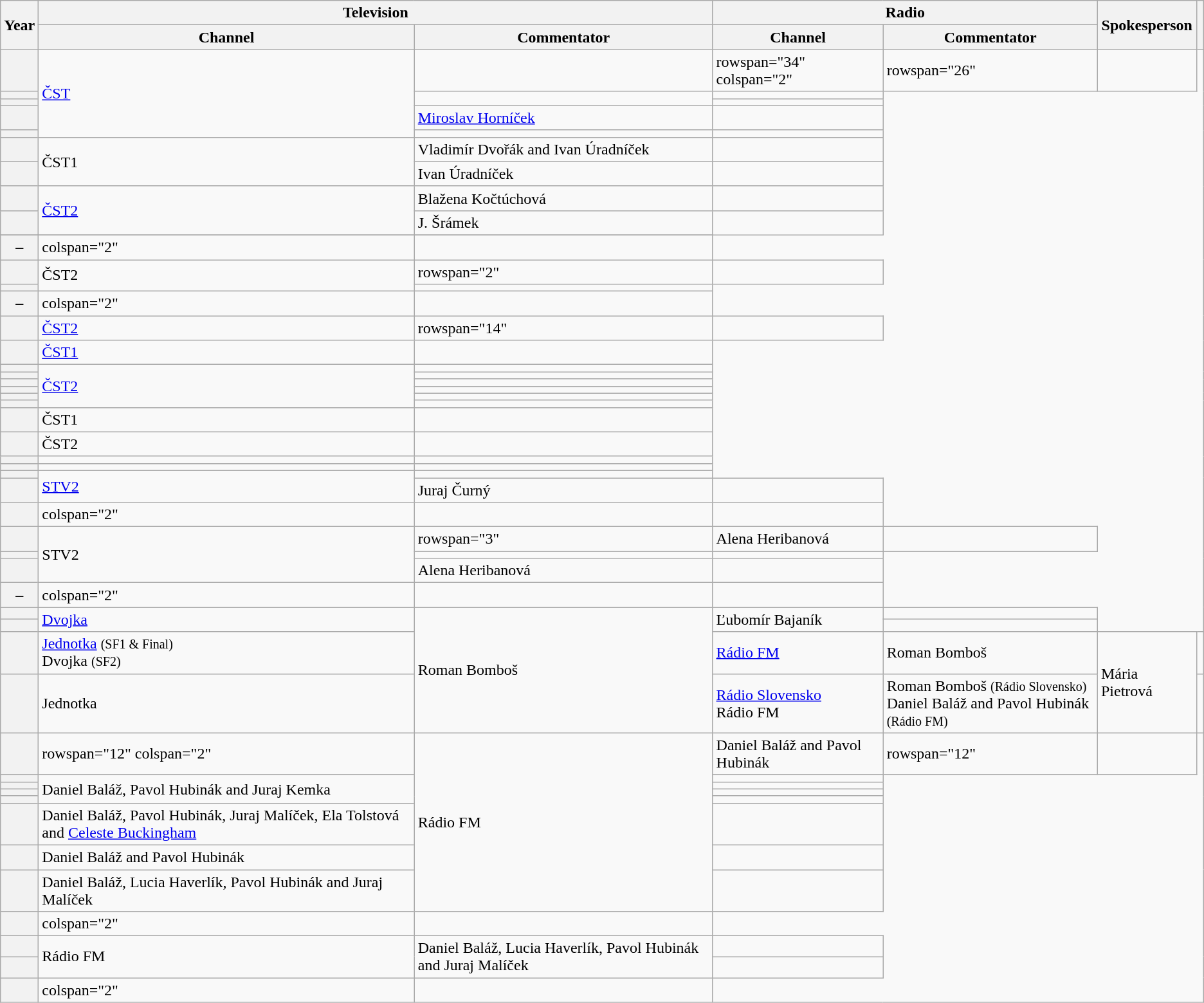<table class="wikitable sortable plainrowheaders">
<tr>
<th rowspan="2">Year</th>
<th colspan="2">Television</th>
<th colspan="2">Radio</th>
<th rowspan="2">Spokesperson</th>
<th rowspan="2" class="unsortable"></th>
</tr>
<tr>
<th>Channel</th>
<th>Commentator</th>
<th>Channel</th>
<th>Commentator</th>
</tr>
<tr>
<th scope="row"></th>
<td rowspan="5"><a href='#'>ČST</a></td>
<td></td>
<td>rowspan="34" colspan="2" </td>
<td>rowspan="26" </td>
<td></td>
</tr>
<tr>
<th scope="row"></th>
<td rowspan="2"></td>
<td></td>
</tr>
<tr>
<th scope="row"></th>
<td></td>
</tr>
<tr>
<th scope="row"></th>
<td><a href='#'>Miroslav Horníček</a></td>
<td></td>
</tr>
<tr>
<th scope="row"></th>
<td></td>
<td></td>
</tr>
<tr>
<th scope="row"></th>
<td rowspan="2">ČST1</td>
<td>Vladimír Dvořák and Ivan Úradníček</td>
<td style="text-align:center"></td>
</tr>
<tr>
<th scope="row"></th>
<td>Ivan Úradníček</td>
<td style="text-align:center"></td>
</tr>
<tr>
<th scope="row"></th>
<td rowspan="2"><a href='#'>ČST2</a></td>
<td>Blažena Kočtúchová</td>
<td style="text-align:center"></td>
</tr>
<tr>
<th scope="row"></th>
<td>J. Šrámek</td>
<td style="text-align:center"></td>
</tr>
<tr>
</tr>
<tr>
<th scope="row">–</th>
<td>colspan="2" </td>
<td></td>
</tr>
<tr>
<th scope="row"></th>
<td rowspan="2">ČST2</td>
<td>rowspan="2" </td>
<td style="text-align:center"></td>
</tr>
<tr>
<th scope="row"></th>
<td style="text-align:center"></td>
</tr>
<tr>
<th scope="row">–</th>
<td>colspan="2" </td>
<td></td>
</tr>
<tr>
<th scope="row"></th>
<td><a href='#'>ČST2</a></td>
<td>rowspan="14" </td>
<td></td>
</tr>
<tr>
<th scope="row"></th>
<td><a href='#'>ČST1</a></td>
<td></td>
</tr>
<tr>
<th scope="row"></th>
<td rowspan="6"><a href='#'>ČST2</a></td>
<td></td>
</tr>
<tr>
<th scope="row"></th>
<td></td>
</tr>
<tr>
<th scope="row"></th>
<td></td>
</tr>
<tr>
<th scope="row"></th>
<td></td>
</tr>
<tr>
<th scope="row"></th>
<td style="text-align:center"></td>
</tr>
<tr>
<th scope="row"></th>
<td style="text-align:center"></td>
</tr>
<tr>
<th scope="row"></th>
<td>ČST1</td>
<td style="text-align:center"></td>
</tr>
<tr>
<th scope="row"></th>
<td>ČST2</td>
<td style="text-align:center"></td>
</tr>
<tr>
<th scope="row"></th>
<td></td>
<td></td>
</tr>
<tr>
<th scope="row"></th>
<td></td>
<td></td>
</tr>
<tr>
<th scope="row"></th>
<td rowspan="2"><a href='#'>STV2</a></td>
<td style="text-align:center"></td>
</tr>
<tr>
<th scope="row"></th>
<td>Juraj Čurný</td>
<td style="text-align:center"></td>
</tr>
<tr>
<th scope="row"></th>
<td>colspan="2" </td>
<td></td>
<td></td>
</tr>
<tr>
<th scope="row"></th>
<td rowspan="3">STV2</td>
<td>rowspan="3" </td>
<td>Alena Heribanová</td>
<td style="text-align:center"></td>
</tr>
<tr>
<th scope="row"></th>
<td></td>
<td style="text-align:center"></td>
</tr>
<tr>
<th scope="row"></th>
<td>Alena Heribanová</td>
<td style="text-align:center"></td>
</tr>
<tr>
<th scope="row">–</th>
<td>colspan="2" </td>
<td></td>
<td></td>
</tr>
<tr>
<th scope="row"></th>
<td rowspan="2"><a href='#'>Dvojka</a></td>
<td rowspan="4">Roman Bomboš</td>
<td rowspan="2">Ľubomír Bajaník</td>
<td></td>
</tr>
<tr>
<th scope="row"></th>
<td></td>
</tr>
<tr>
<th scope="row"></th>
<td><a href='#'>Jednotka</a> <small>(SF1 & Final)</small><br>Dvojka <small>(SF2)</small></td>
<td><a href='#'>Rádio FM</a></td>
<td>Roman Bomboš</td>
<td rowspan="2">Mária Pietrová</td>
<td></td>
</tr>
<tr>
<th scope="row"></th>
<td>Jednotka</td>
<td><a href='#'>Rádio Slovensko</a><br> Rádio FM</td>
<td>Roman Bomboš <small>(Rádio Slovensko)</small><br>Daniel Baláž and Pavol Hubinák <small>(Rádio FM)</small></td>
<td></td>
</tr>
<tr>
<th scope="row"></th>
<td>rowspan="12" colspan="2" </td>
<td rowspan="8">Rádio FM</td>
<td>Daniel Baláž and Pavol Hubinák</td>
<td>rowspan="12" </td>
<td></td>
</tr>
<tr>
<th scope="row"></th>
<td rowspan="4">Daniel Baláž, Pavol Hubinák and Juraj Kemka</td>
<td></td>
</tr>
<tr>
<th scope="row"></th>
<td></td>
</tr>
<tr>
<th scope="row"></th>
<td></td>
</tr>
<tr>
<th scope="row"></th>
<td></td>
</tr>
<tr>
<th scope="row"></th>
<td>Daniel Baláž, Pavol Hubinák, Juraj Malíček, Ela Tolstová and <a href='#'>Celeste Buckingham</a></td>
<td></td>
</tr>
<tr>
<th scope="row"></th>
<td>Daniel Baláž and Pavol Hubinák</td>
<td></td>
</tr>
<tr>
<th scope="row"></th>
<td>Daniel Baláž, Lucia Haverlík, Pavol Hubinák and Juraj Malíček</td>
<td></td>
</tr>
<tr>
<th scope="row"></th>
<td>colspan="2" </td>
<td></td>
</tr>
<tr>
<th scope="row"></th>
<td rowspan="2">Rádio FM</td>
<td rowspan="2">Daniel Baláž, Lucia Haverlík, Pavol Hubinák and Juraj Malíček</td>
<td></td>
</tr>
<tr>
<th scope="row"></th>
<td></td>
</tr>
<tr>
<th scope="row"></th>
<td>colspan="2" </td>
<td></td>
</tr>
</table>
